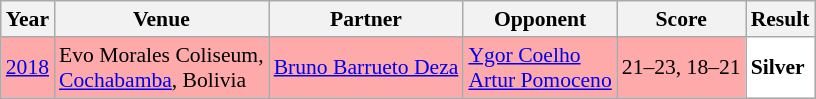<table class="sortable wikitable" style="font-size: 90%;">
<tr>
<th>Year</th>
<th>Venue</th>
<th>Partner</th>
<th>Opponent</th>
<th>Score</th>
<th>Result</th>
</tr>
<tr style="background:#FFAAAA">
<td align="center"><a href='#'>2018</a></td>
<td align="left">Evo Morales Coliseum,<br><a href='#'>Cochabamba</a>, Bolivia</td>
<td align="left"> <a href='#'>Bruno Barrueto Deza</a></td>
<td align="left"> <a href='#'>Ygor Coelho</a><br> <a href='#'>Artur Pomoceno</a></td>
<td align="left">21–23, 18–21</td>
<td style="text-align:left; background:white"> <strong>Silver</strong></td>
</tr>
</table>
